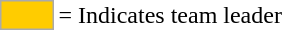<table>
<tr>
<td style="background-color:#FFCC00; border:1px solid #aaaaaa; width:2em;"></td>
<td>= Indicates team leader</td>
</tr>
</table>
